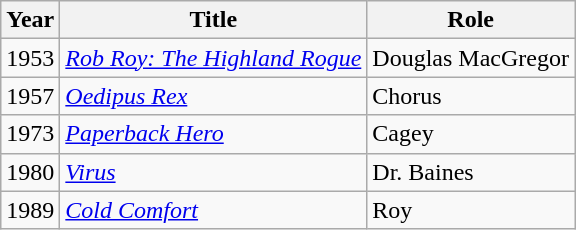<table class="wikitable sortable">
<tr>
<th>Year</th>
<th>Title</th>
<th>Role</th>
</tr>
<tr>
<td>1953</td>
<td><em><a href='#'>Rob Roy: The Highland Rogue</a></em></td>
<td>Douglas MacGregor</td>
</tr>
<tr>
<td>1957</td>
<td><a href='#'><em>Oedipus Rex</em></a></td>
<td>Chorus</td>
</tr>
<tr>
<td>1973</td>
<td><a href='#'><em>Paperback Hero</em></a></td>
<td>Cagey</td>
</tr>
<tr>
<td>1980</td>
<td><a href='#'><em>Virus</em></a></td>
<td>Dr. Baines</td>
</tr>
<tr>
<td>1989</td>
<td><a href='#'><em>Cold Comfort</em></a></td>
<td>Roy</td>
</tr>
</table>
